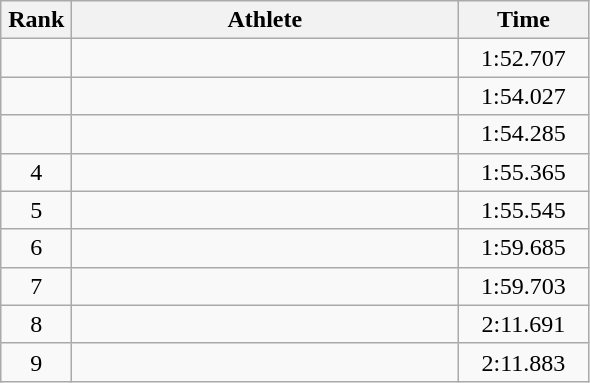<table class=wikitable style="text-align:center">
<tr>
<th width=40>Rank</th>
<th width=250>Athlete</th>
<th width=80>Time</th>
</tr>
<tr>
<td></td>
<td align=left></td>
<td>1:52.707</td>
</tr>
<tr>
<td></td>
<td align=left></td>
<td>1:54.027</td>
</tr>
<tr>
<td></td>
<td align=left></td>
<td>1:54.285</td>
</tr>
<tr>
<td>4</td>
<td align=left></td>
<td>1:55.365</td>
</tr>
<tr>
<td>5</td>
<td align=left></td>
<td>1:55.545</td>
</tr>
<tr>
<td>6</td>
<td align=left></td>
<td>1:59.685</td>
</tr>
<tr>
<td>7</td>
<td align=left></td>
<td>1:59.703</td>
</tr>
<tr>
<td>8</td>
<td align=left></td>
<td>2:11.691</td>
</tr>
<tr>
<td>9</td>
<td align=left></td>
<td>2:11.883</td>
</tr>
</table>
